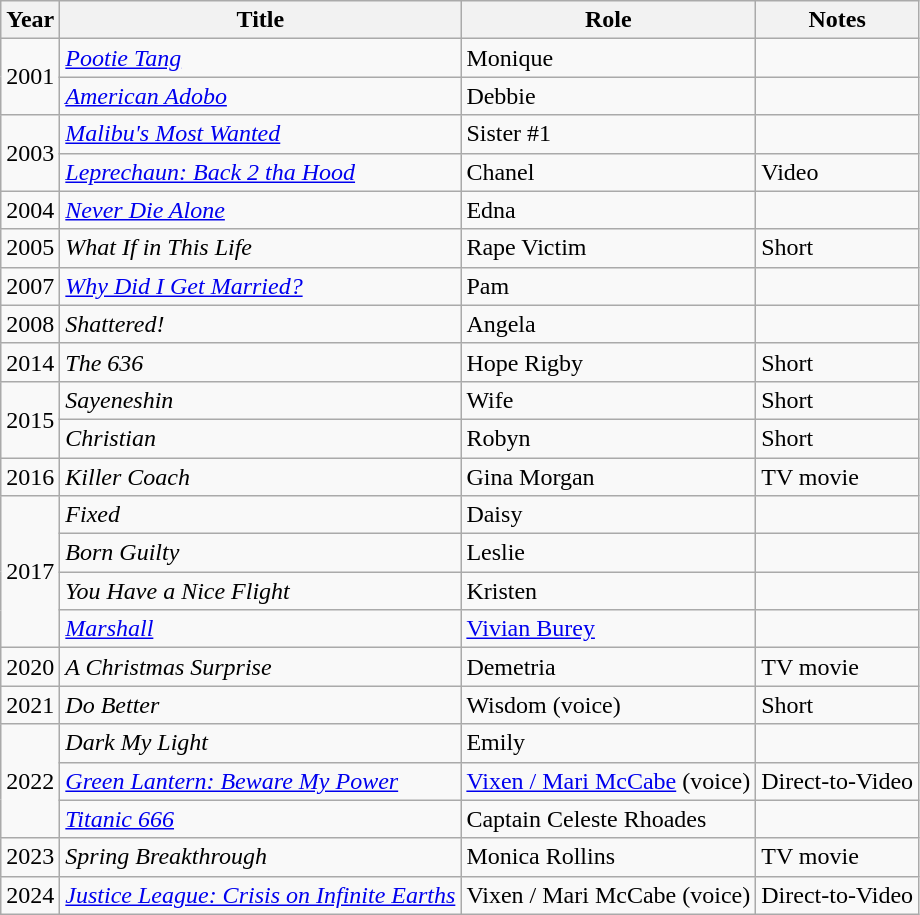<table class="wikitable sortable">
<tr>
<th>Year</th>
<th>Title</th>
<th>Role</th>
<th>Notes</th>
</tr>
<tr>
<td rowspan=2>2001</td>
<td><em><a href='#'>Pootie Tang</a></em></td>
<td>Monique</td>
<td></td>
</tr>
<tr>
<td><em><a href='#'>American Adobo</a></em></td>
<td>Debbie</td>
<td></td>
</tr>
<tr>
<td rowspan=2>2003</td>
<td><em><a href='#'>Malibu's Most Wanted</a></em></td>
<td>Sister #1</td>
<td></td>
</tr>
<tr>
<td><em><a href='#'>Leprechaun: Back 2 tha Hood</a></em></td>
<td>Chanel</td>
<td>Video</td>
</tr>
<tr>
<td>2004</td>
<td><em><a href='#'>Never Die Alone</a></em></td>
<td>Edna</td>
<td></td>
</tr>
<tr>
<td>2005</td>
<td><em>What If in This Life</em></td>
<td>Rape Victim</td>
<td>Short</td>
</tr>
<tr>
<td>2007</td>
<td><em><a href='#'>Why Did I Get Married?</a></em></td>
<td>Pam</td>
<td></td>
</tr>
<tr>
<td>2008</td>
<td><em>Shattered!</em></td>
<td>Angela</td>
<td></td>
</tr>
<tr>
<td>2014</td>
<td><em>The 636</em></td>
<td>Hope Rigby</td>
<td>Short</td>
</tr>
<tr>
<td rowspan=2>2015</td>
<td><em>Sayeneshin</em></td>
<td>Wife</td>
<td>Short</td>
</tr>
<tr>
<td><em>Christian</em></td>
<td>Robyn</td>
<td>Short</td>
</tr>
<tr>
<td>2016</td>
<td><em>Killer Coach</em></td>
<td>Gina Morgan</td>
<td>TV movie</td>
</tr>
<tr>
<td rowspan=4>2017</td>
<td><em>Fixed</em></td>
<td>Daisy</td>
<td></td>
</tr>
<tr>
<td><em>Born Guilty</em></td>
<td>Leslie</td>
<td></td>
</tr>
<tr>
<td><em>You Have a Nice Flight</em></td>
<td>Kristen</td>
<td></td>
</tr>
<tr>
<td><em><a href='#'>Marshall</a></em></td>
<td><a href='#'>Vivian Burey</a></td>
<td></td>
</tr>
<tr>
<td>2020</td>
<td><em>A Christmas Surprise</em></td>
<td>Demetria</td>
<td>TV movie</td>
</tr>
<tr>
<td>2021</td>
<td><em>Do Better</em></td>
<td>Wisdom (voice)</td>
<td>Short</td>
</tr>
<tr>
<td rowspan=3>2022</td>
<td><em>Dark My Light</em></td>
<td>Emily</td>
<td></td>
</tr>
<tr>
<td><em><a href='#'>Green Lantern: Beware My Power</a></em></td>
<td><a href='#'>Vixen / Mari McCabe</a> (voice)</td>
<td>Direct-to-Video</td>
</tr>
<tr>
<td><em><a href='#'>Titanic 666</a></em></td>
<td>Captain Celeste Rhoades</td>
<td></td>
</tr>
<tr>
<td>2023</td>
<td><em>Spring Breakthrough</em></td>
<td>Monica Rollins</td>
<td>TV movie</td>
</tr>
<tr>
<td>2024</td>
<td><em><a href='#'>Justice League: Crisis on Infinite Earths</a></em></td>
<td>Vixen / Mari McCabe (voice)</td>
<td>Direct-to-Video</td>
</tr>
</table>
